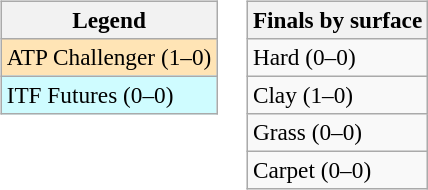<table>
<tr valign=top>
<td><br><table class=wikitable style=font-size:97%>
<tr>
<th>Legend</th>
</tr>
<tr bgcolor=moccasin>
<td>ATP Challenger (1–0)</td>
</tr>
<tr bgcolor=cffcff>
<td>ITF Futures (0–0)</td>
</tr>
</table>
</td>
<td><br><table class=wikitable style=font-size:97%>
<tr>
<th>Finals by surface</th>
</tr>
<tr>
<td>Hard (0–0)</td>
</tr>
<tr>
<td>Clay (1–0)</td>
</tr>
<tr>
<td>Grass (0–0)</td>
</tr>
<tr>
<td>Carpet (0–0)</td>
</tr>
</table>
</td>
</tr>
</table>
